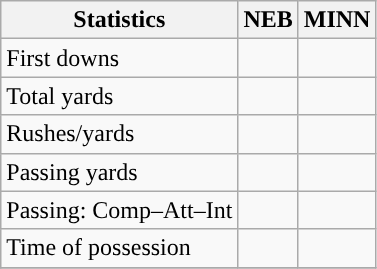<table class="wikitable" style="float: left;">
<tr>
<th>Statistics</th>
<th>NEB</th>
<th>MINN</th>
</tr>
<tr>
<td>First downs</td>
<td></td>
<td></td>
</tr>
<tr>
<td>Total yards</td>
<td></td>
<td></td>
</tr>
<tr>
<td>Rushes/yards</td>
<td></td>
<td></td>
</tr>
<tr>
<td>Passing yards</td>
<td></td>
<td></td>
</tr>
<tr>
<td>Passing: Comp–Att–Int</td>
<td></td>
<td></td>
</tr>
<tr>
<td>Time of possession</td>
<td></td>
<td></td>
</tr>
<tr>
</tr>
</table>
